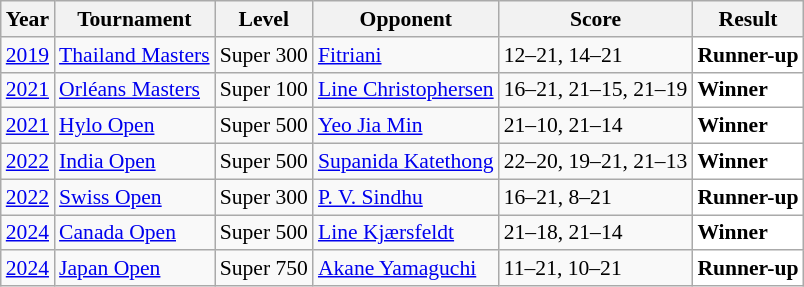<table class="sortable wikitable" style="font-size: 90%">
<tr>
<th>Year</th>
<th>Tournament</th>
<th>Level</th>
<th>Opponent</th>
<th>Score</th>
<th>Result</th>
</tr>
<tr>
<td align="center"><a href='#'>2019</a></td>
<td align="left"><a href='#'>Thailand Masters</a></td>
<td align="left">Super 300</td>
<td align="left"> <a href='#'>Fitriani</a></td>
<td align="left">12–21, 14–21</td>
<td style="text-align:left; background:white"> <strong>Runner-up</strong></td>
</tr>
<tr>
<td align="center"><a href='#'>2021</a></td>
<td align="left"><a href='#'>Orléans Masters</a></td>
<td align="left">Super 100</td>
<td align="left"> <a href='#'>Line Christophersen</a></td>
<td align="left">16–21, 21–15, 21–19</td>
<td style="text-align:left; background:white"> <strong>Winner</strong></td>
</tr>
<tr>
<td align="center"><a href='#'>2021</a></td>
<td align="left"><a href='#'>Hylo Open</a></td>
<td align="left">Super 500</td>
<td align="left"> <a href='#'>Yeo Jia Min</a></td>
<td algin="left">21–10, 21–14</td>
<td style="text-align:left; background:white"> <strong>Winner</strong></td>
</tr>
<tr>
<td align="center"><a href='#'>2022</a></td>
<td align="left"><a href='#'>India Open</a></td>
<td align="left">Super 500</td>
<td align="left"> <a href='#'>Supanida Katethong</a></td>
<td algin="left">22–20, 19–21, 21–13</td>
<td style="text-align:left; background:white"> <strong>Winner</strong></td>
</tr>
<tr>
<td align="center"><a href='#'>2022</a></td>
<td align="left"><a href='#'>Swiss Open</a></td>
<td align="left">Super 300</td>
<td align="left"> <a href='#'>P. V. Sindhu</a></td>
<td align="left">16–21, 8–21</td>
<td style="text-align:left; background:white"> <strong>Runner-up</strong></td>
</tr>
<tr>
<td align="center"><a href='#'>2024</a></td>
<td align="left"><a href='#'>Canada Open</a></td>
<td align="left">Super 500</td>
<td align="left"> <a href='#'>Line Kjærsfeldt</a></td>
<td align="left">21–18, 21–14</td>
<td style="text-align:left; background:white"> <strong>Winner</strong></td>
</tr>
<tr>
<td align="center"><a href='#'>2024</a></td>
<td align="left"><a href='#'>Japan Open</a></td>
<td align="left">Super 750</td>
<td align="left"> <a href='#'>Akane Yamaguchi</a></td>
<td align="left">11–21, 10–21</td>
<td style="text-align:left; background:white "> <strong>Runner-up</strong></td>
</tr>
</table>
